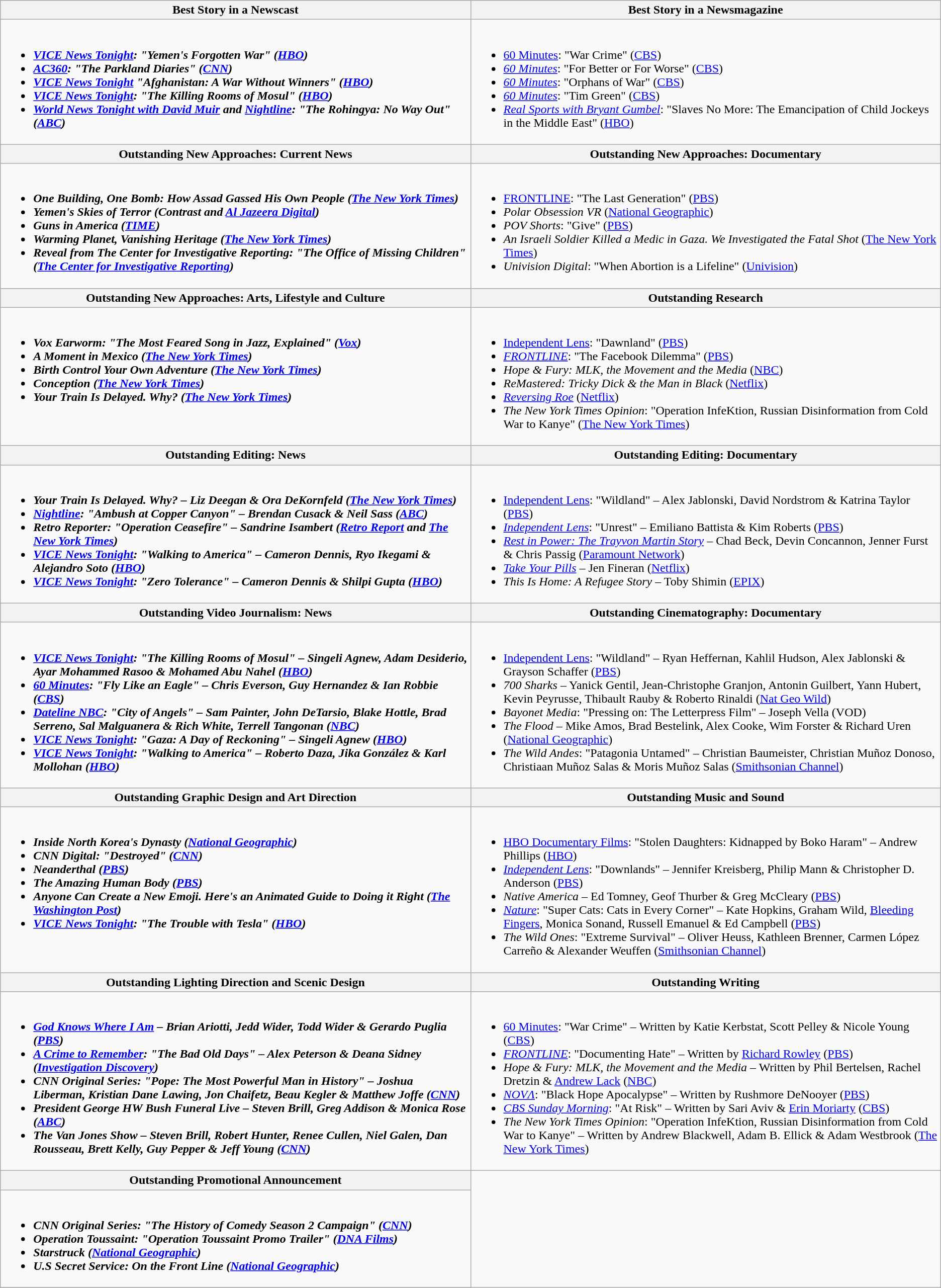<table class=wikitable>
<tr>
<th style="width:50%">Best Story in a Newscast</th>
<th style="width:50%">Best Story in a Newsmagazine</th>
</tr>
<tr>
<td valign="top"><br><ul><li><strong><em><a href='#'>VICE News Tonight</a><em>: "Yemen's Forgotten War" (<a href='#'>HBO</a>)<strong></li><li></em><a href='#'>AC360</a><em>: "The Parkland Diaries" (<a href='#'>CNN</a>)</li><li></em><a href='#'>VICE News Tonight</a><em> "Afghanistan: A War Without Winners" (<a href='#'>HBO</a>)</li><li></em><a href='#'>VICE News Tonight</a><em>: "The Killing Rooms of Mosul" (<a href='#'>HBO</a>)</li><li></em><a href='#'>World News Tonight with David Muir</a><em> and </em><a href='#'>Nightline</a><em>: "The Rohingya: No Way Out" (<a href='#'>ABC</a>)</li></ul></td>
<td valign="top"><br><ul><li></em></strong><a href='#'>60 Minutes</a></em>: "War Crime" (<a href='#'>CBS</a>)</strong></li><li><em><a href='#'>60 Minutes</a></em>: "For Better or For Worse" (<a href='#'>CBS</a>)</li><li><em><a href='#'>60 Minutes</a></em>: "Orphans of War" (<a href='#'>CBS</a>)</li><li><em><a href='#'>60 Minutes</a></em>: "Tim Green" (<a href='#'>CBS</a>)</li><li><em><a href='#'>Real Sports with Bryant Gumbel</a></em>: "Slaves No More: The Emancipation of Child Jockeys in the Middle East" (<a href='#'>HBO</a>)</li></ul></td>
</tr>
<tr>
<th style="width:50%">Outstanding New Approaches: Current News</th>
<th style="width:50%">Outstanding New Approaches: Documentary</th>
</tr>
<tr>
<td valign="top"><br><ul><li><strong><em>One Building, One Bomb: How Assad Gassed His Own People<em> (<a href='#'>The New York Times</a>)<strong></li><li></em>Yemen's Skies of Terror<em> (Contrast and <a href='#'>Al Jazeera Digital</a>)</li><li></em>Guns in America<em> (<a href='#'>TIME</a>)</li><li></em>Warming Planet, Vanishing Heritage<em> (<a href='#'>The New York Times</a>)</li><li></em>Reveal from The Center for Investigative Reporting<em>: "The Office of Missing Children" (<a href='#'>The Center for Investigative Reporting</a>)</li></ul></td>
<td valign="top"><br><ul><li></em></strong><a href='#'>FRONTLINE</a></em>: "The Last Generation" (<a href='#'>PBS</a>)</strong></li><li><em>Polar Obsession VR</em> (<a href='#'>National Geographic</a>)</li><li><em>POV Shorts</em>: "Give" (<a href='#'>PBS</a>)</li><li><em>An Israeli Soldier Killed a Medic in Gaza. We Investigated the Fatal Shot</em> (<a href='#'>The New York Times</a>)</li><li><em>Univision Digital</em>: "When Abortion is a Lifeline" (<a href='#'>Univision</a>)</li></ul></td>
</tr>
<tr>
<th style="width:50%">Outstanding New Approaches: Arts, Lifestyle and Culture</th>
<th style="width:50%">Outstanding Research</th>
</tr>
<tr>
<td valign="top"><br><ul><li><strong><em>Vox Earworm<em>: "The Most Feared Song in Jazz, Explained" (<a href='#'>Vox</a>)<strong></li><li></em>A Moment in Mexico<em> (<a href='#'>The New York Times</a>)</li><li></em>Birth Control Your Own Adventure<em> (<a href='#'>The New York Times</a>)</li><li></em>Conception<em> (<a href='#'>The New York Times</a>)</li><li></em>Your Train Is Delayed. Why?<em> (<a href='#'>The New York Times</a>)</li></ul></td>
<td valign="top"><br><ul><li></em></strong><a href='#'>Independent Lens</a></em>: "Dawnland" (<a href='#'>PBS</a>)</strong></li><li><em><a href='#'>FRONTLINE</a></em>: "The Facebook Dilemma" (<a href='#'>PBS</a>)</li><li><em>Hope & Fury: MLK, the Movement and the Media</em> (<a href='#'>NBC</a>)</li><li><em>ReMastered: Tricky Dick & the Man in Black</em> (<a href='#'>Netflix</a>)</li><li><em><a href='#'>Reversing Roe</a></em> (<a href='#'>Netflix</a>)</li><li><em>The New York Times Opinion</em>: "Operation InfeKtion, Russian Disinformation from Cold War to Kanye" (<a href='#'>The New York Times</a>)</li></ul></td>
</tr>
<tr>
<th style="width:50%">Outstanding Editing: News</th>
<th style="width:50%">Outstanding Editing: Documentary</th>
</tr>
<tr>
<td valign="top"><br><ul><li><strong><em>Your Train Is Delayed. Why?<em> – Liz Deegan & Ora DeKornfeld (<a href='#'>The New York Times</a>)<strong></li><li></em><a href='#'>Nightline</a><em>: "Ambush at Copper Canyon" – Brendan Cusack & Neil Sass (<a href='#'>ABC</a>)</li><li></em>Retro Reporter<em>: "Operation Ceasefire" – Sandrine Isambert (<a href='#'>Retro Report</a> and <a href='#'>The New York Times</a>)</li><li></em><a href='#'>VICE News Tonight</a><em>: "Walking to America" – Cameron Dennis, Ryo Ikegami & Alejandro Soto (<a href='#'>HBO</a>)</li><li></em><a href='#'>VICE News Tonight</a><em>: "Zero Tolerance" – Cameron Dennis & Shilpi Gupta (<a href='#'>HBO</a>)</li></ul></td>
<td valign="top"><br><ul><li></em></strong><a href='#'>Independent Lens</a></em>: "Wildland" – Alex Jablonski, David Nordstrom & Katrina Taylor (<a href='#'>PBS</a>)</strong></li><li><em><a href='#'>Independent Lens</a></em>: "Unrest" – Emiliano Battista & Kim Roberts (<a href='#'>PBS</a>)</li><li><em><a href='#'>Rest in Power: The Trayvon Martin Story</a></em> – Chad Beck, Devin Concannon, Jenner Furst & Chris Passig (<a href='#'>Paramount Network</a>)</li><li><em><a href='#'>Take Your Pills</a></em> – Jen Fineran (<a href='#'>Netflix</a>)</li><li><em>This Is Home: A Refugee Story</em> – Toby Shimin (<a href='#'>EPIX</a>)</li></ul></td>
</tr>
<tr>
<th style="width:50%">Outstanding Video Journalism: News</th>
<th style="width:50%">Outstanding Cinematography: Documentary</th>
</tr>
<tr>
<td valign="top"><br><ul><li><strong><em><a href='#'>VICE News Tonight</a><em>: "The Killing Rooms of Mosul" – Singeli Agnew, Adam Desiderio, Ayar Mohammed Rasoo & Mohamed Abu Nahel  (<a href='#'>HBO</a>)<strong></li><li></em><a href='#'>60 Minutes</a><em>: "Fly Like an Eagle" – Chris Everson, Guy Hernandez & Ian Robbie (<a href='#'>CBS</a>)</li><li></em><a href='#'>Dateline NBC</a><em>: "City of Angels" – Sam Painter, John DeTarsio, Blake Hottle, Brad Serreno, Sal Malguanera & Rich White, Terrell Tangonan (<a href='#'>NBC</a>)</li><li></em><a href='#'>VICE News Tonight</a><em>: "Gaza: A Day of Reckoning" – Singeli Agnew (<a href='#'>HBO</a>)</li><li></em><a href='#'>VICE News Tonight</a><em>: "Walking to America" – Roberto Daza, Jika González & Karl Mollohan (<a href='#'>HBO</a>)</li></ul></td>
<td valign="top"><br><ul><li></em></strong><a href='#'>Independent Lens</a></em>: "Wildland" – Ryan Heffernan, Kahlil Hudson, Alex Jablonski & Grayson Schaffer (<a href='#'>PBS</a>)</strong></li><li><em>700 Sharks</em> – Yanick Gentil, Jean-Christophe Granjon, Antonin Guilbert, Yann Hubert, Kevin Peyrusse, Thibault Rauby & Roberto Rinaldi (<a href='#'>Nat Geo Wild</a>)</li><li><em>Bayonet Media</em>: "Pressing on: The Letterpress Film" – Joseph Vella (VOD)</li><li><em>The Flood</em> – Mike Amos, Brad Bestelink, Alex Cooke, Wim Forster & Richard Uren (<a href='#'>National Geographic</a>)</li><li><em>The Wild Andes</em>: "Patagonia Untamed" – Christian Baumeister, Christian Muñoz Donoso, Christiaan Muñoz Salas & Moris Muñoz Salas (<a href='#'>Smithsonian Channel</a>)</li></ul></td>
</tr>
<tr>
<th style="width:50%">Outstanding Graphic Design and Art Direction</th>
<th style="width:50%">Outstanding Music and Sound</th>
</tr>
<tr>
<td valign="top"><br><ul><li><strong><em>Inside North Korea's Dynasty<em> (<a href='#'>National Geographic</a>)<strong></li><li></em>CNN Digital<em>: "Destroyed" (<a href='#'>CNN</a>)</li><li></em>Neanderthal<em> (<a href='#'>PBS</a>)</li><li></em>The Amazing Human Body<em> (<a href='#'>PBS</a>)</li><li></em>Anyone Can Create a New Emoji. Here's an Animated Guide to Doing it Right<em> (<a href='#'>The Washington Post</a>)</li><li></em><a href='#'>VICE News Tonight</a><em>: "The Trouble with Tesla" (<a href='#'>HBO</a>)</li></ul></td>
<td valign="top"><br><ul><li></em></strong><a href='#'>HBO Documentary Films</a></em>: "Stolen Daughters: Kidnapped by Boko Haram" – Andrew Phillips (<a href='#'>HBO</a>)</strong></li><li><em><a href='#'>Independent Lens</a></em>: "Downlands" – Jennifer Kreisberg, Philip Mann & Christopher D. Anderson (<a href='#'>PBS</a>)</li><li><em>Native America</em> – Ed Tomney, Geof Thurber & Greg McCleary (<a href='#'>PBS</a>)</li><li><em><a href='#'>Nature</a></em>: "Super Cats: Cats in Every Corner" – Kate Hopkins, Graham Wild, <a href='#'>Bleeding Fingers</a>, Monica Sonand, Russell Emanuel & Ed Campbell (<a href='#'>PBS</a>)</li><li><em>The Wild Ones</em>: "Extreme Survival" – Oliver Heuss, Kathleen Brenner, Carmen López Carreño & Alexander Weuffen (<a href='#'>Smithsonian Channel</a>)</li></ul></td>
</tr>
<tr>
<th style="width:50%">Outstanding Lighting Direction and Scenic Design</th>
<th style="width:50%">Outstanding Writing</th>
</tr>
<tr>
<td valign="top"><br><ul><li><strong><em><a href='#'>God Knows Where I Am</a><em> – Brian Ariotti, Jedd Wider, Todd Wider & Gerardo Puglia (<a href='#'>PBS</a>)<strong></li><li></em><a href='#'>A Crime to Remember</a><em>: "The Bad Old Days" – Alex Peterson & Deana Sidney (<a href='#'>Investigation Discovery</a>)</li><li></em>CNN Original Series<em>: "Pope: The Most Powerful Man in History" – Joshua Liberman, Kristian Dane Lawing, Jon Chaifetz, Beau Kegler & Matthew Joffe (<a href='#'>CNN</a>)</li><li></em>President George HW Bush Funeral Live<em> – Steven Brill, Greg Addison & Monica Rose (<a href='#'>ABC</a>)</li><li></em>The Van Jones Show<em> – Steven Brill, Robert Hunter, Renee Cullen, Niel Galen, Dan Rousseau, Brett Kelly, Guy Pepper & Jeff Young (<a href='#'>CNN</a>)</li></ul></td>
<td valign="top"><br><ul><li></em></strong><a href='#'>60 Minutes</a></em>: "War Crime" – Written by Katie Kerbstat, Scott Pelley & Nicole Young (<a href='#'>CBS</a>)</strong></li><li><em><a href='#'>FRONTLINE</a></em>: "Documenting Hate" – Written by <a href='#'>Richard Rowley</a> (<a href='#'>PBS</a>)</li><li><em>Hope & Fury: MLK, the Movement and the Media</em> – Written by Phil Bertelsen, Rachel Dretzin & <a href='#'>Andrew Lack</a> (<a href='#'>NBC</a>)</li><li><em><a href='#'>NOVΛ</a></em>: "Black Hope Apocalypse" – Written by Rushmore DeNooyer (<a href='#'>PBS</a>)</li><li><em><a href='#'>CBS Sunday Morning</a></em>: "At Risk" – Written by Sari Aviv & <a href='#'>Erin Moriarty</a> (<a href='#'>CBS</a>)</li><li><em>The New York Times Opinion</em>: "Operation InfeKtion, Russian Disinformation from Cold War to Kanye" – Written by Andrew Blackwell, Adam B. Ellick & Adam Westbrook (<a href='#'>The New York Times</a>)</li></ul></td>
</tr>
<tr>
<th style="width:50%">Outstanding Promotional Announcement</th>
</tr>
<tr>
<td valign="top"><br><ul><li><strong><em>CNN Original Series<em>: "The History of Comedy Season 2 Campaign" (<a href='#'>CNN</a>)<strong></li><li></em>Operation Toussaint<em>: "Operation Toussaint Promo Trailer" (<a href='#'>DNA Films</a>)</li><li></em>Starstruck<em> (<a href='#'>National Geographic</a>)</li><li></em>U.S Secret Service: On the Front Line<em> (<a href='#'>National Geographic</a>)</li></ul></td>
</tr>
<tr>
</tr>
</table>
